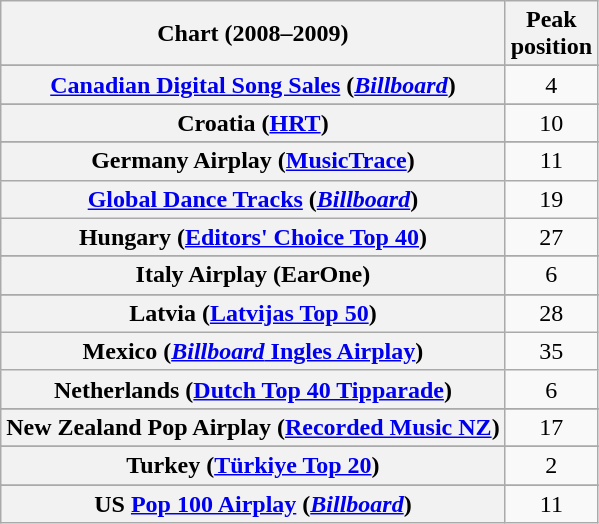<table class="wikitable sortable plainrowheaders" style="text-align:center">
<tr>
<th scope="col">Chart (2008–2009)</th>
<th scope="col">Peak<br>position</th>
</tr>
<tr>
</tr>
<tr>
</tr>
<tr>
</tr>
<tr>
</tr>
<tr>
</tr>
<tr>
</tr>
<tr>
</tr>
<tr>
<th scope="row"><a href='#'>Canadian Digital Song Sales</a> (<em><a href='#'>Billboard</a></em>)</th>
<td align="center">4</td>
</tr>
<tr>
</tr>
<tr>
<th scope="row">Croatia (<a href='#'>HRT</a>)</th>
<td align="center">10</td>
</tr>
<tr>
</tr>
<tr>
</tr>
<tr>
<th scope="row">Germany Airplay (<a href='#'>MusicTrace</a>)</th>
<td align="center">11</td>
</tr>
<tr>
<th scope="row"><a href='#'>Global Dance Tracks</a> (<em><a href='#'>Billboard</a></em>)</th>
<td align="center">19</td>
</tr>
<tr>
<th scope="row">Hungary (<a href='#'>Editors' Choice Top 40</a>)</th>
<td>27</td>
</tr>
<tr>
</tr>
<tr>
</tr>
<tr>
<th scope="row">Italy Airplay (EarOne)</th>
<td align="center">6</td>
</tr>
<tr>
</tr>
<tr>
<th scope="row">Latvia (<a href='#'>Latvijas Top 50</a>)</th>
<td align="center">28</td>
</tr>
<tr>
<th scope="row">Mexico (<a href='#'><em>Billboard</em> Ingles Airplay</a>)</th>
<td align="center">35</td>
</tr>
<tr>
<th scope="row">Netherlands (<a href='#'>Dutch Top 40 Tipparade</a>)</th>
<td align="center">6</td>
</tr>
<tr>
</tr>
<tr>
<th scope="row">New Zealand Pop Airplay (<a href='#'>Recorded Music NZ</a>)</th>
<td align="center">17</td>
</tr>
<tr>
</tr>
<tr>
</tr>
<tr>
<th scope="row">Turkey (<a href='#'>Türkiye Top 20</a>)</th>
<td align="center">2</td>
</tr>
<tr>
</tr>
<tr>
</tr>
<tr>
</tr>
<tr>
</tr>
<tr>
</tr>
<tr>
<th scope="row">US <a href='#'>Pop 100 Airplay</a> (<em><a href='#'>Billboard</a></em>)</th>
<td align="center">11</td>
</tr>
</table>
